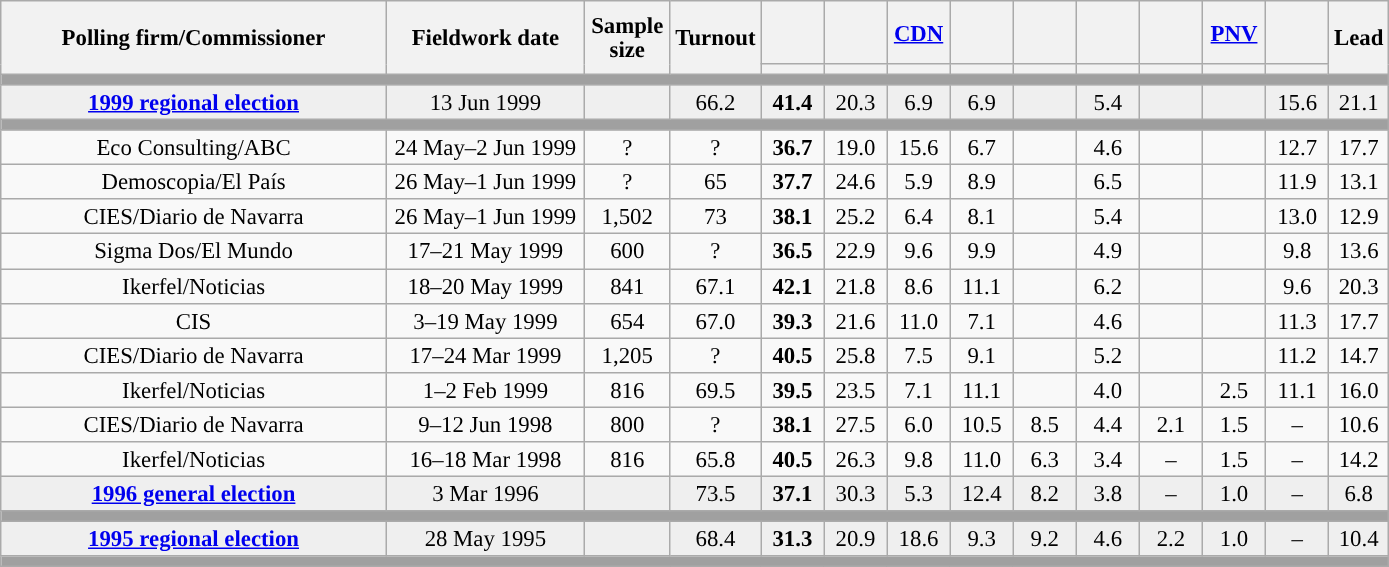<table class="wikitable collapsible collapsed" style="text-align:center; font-size:95%; line-height:16px;">
<tr style="height:42px;">
<th style="width:250px;" rowspan="2">Polling firm/Commissioner</th>
<th style="width:125px;" rowspan="2">Fieldwork date</th>
<th style="width:50px;" rowspan="2">Sample size</th>
<th style="width:45px;" rowspan="2">Turnout</th>
<th style="width:35px;"></th>
<th style="width:35px;"></th>
<th style="width:35px;"><a href='#'>CDN</a></th>
<th style="width:35px;"></th>
<th style="width:35px;"></th>
<th style="width:35px;"></th>
<th style="width:35px;"></th>
<th style="width:35px;"><a href='#'>PNV</a></th>
<th style="width:35px;"></th>
<th style="width:30px;" rowspan="2">Lead</th>
</tr>
<tr>
<th style="color:inherit;background:"></th>
<th style="color:inherit;background:"></th>
<th style="color:inherit;background:"></th>
<th style="color:inherit;background:"></th>
<th style="color:inherit;background:"></th>
<th style="color:inherit;background:"></th>
<th style="color:inherit;background:"></th>
<th style="color:inherit;background:"></th>
<th style="color:inherit;background:"></th>
</tr>
<tr>
<td colspan="14" style="background:#A0A0A0"></td>
</tr>
<tr style="background:#EFEFEF;">
<td><strong><a href='#'>1999 regional election</a></strong></td>
<td>13 Jun 1999</td>
<td></td>
<td>66.2</td>
<td><strong>41.4</strong><br></td>
<td>20.3<br></td>
<td>6.9<br></td>
<td>6.9<br></td>
<td></td>
<td>5.4<br></td>
<td></td>
<td></td>
<td>15.6<br></td>
<td style="background:">21.1</td>
</tr>
<tr>
<td colspan="14" style="background:#A0A0A0"></td>
</tr>
<tr>
<td>Eco Consulting/ABC</td>
<td>24 May–2 Jun 1999</td>
<td>?</td>
<td>?</td>
<td><strong>36.7</strong><br></td>
<td>19.0<br></td>
<td>15.6<br></td>
<td>6.7<br></td>
<td></td>
<td>4.6<br></td>
<td></td>
<td></td>
<td>12.7<br></td>
<td style="background:">17.7</td>
</tr>
<tr>
<td>Demoscopia/El País</td>
<td>26 May–1 Jun 1999</td>
<td>?</td>
<td>65</td>
<td><strong>37.7</strong><br></td>
<td>24.6<br></td>
<td>5.9<br></td>
<td>8.9<br></td>
<td></td>
<td>6.5<br></td>
<td></td>
<td></td>
<td>11.9<br></td>
<td style="background:">13.1</td>
</tr>
<tr>
<td>CIES/Diario de Navarra</td>
<td>26 May–1 Jun 1999</td>
<td>1,502</td>
<td>73</td>
<td><strong>38.1</strong><br></td>
<td>25.2<br></td>
<td>6.4<br></td>
<td>8.1<br></td>
<td></td>
<td>5.4<br></td>
<td></td>
<td></td>
<td>13.0<br></td>
<td style="background:">12.9</td>
</tr>
<tr>
<td>Sigma Dos/El Mundo</td>
<td>17–21 May 1999</td>
<td>600</td>
<td>?</td>
<td><strong>36.5</strong><br></td>
<td>22.9<br></td>
<td>9.6<br></td>
<td>9.9<br></td>
<td></td>
<td>4.9<br></td>
<td></td>
<td></td>
<td>9.8<br></td>
<td style="background:">13.6</td>
</tr>
<tr>
<td>Ikerfel/Noticias</td>
<td>18–20 May 1999</td>
<td>841</td>
<td>67.1</td>
<td><strong>42.1</strong><br></td>
<td>21.8<br></td>
<td>8.6<br></td>
<td>11.1<br></td>
<td></td>
<td>6.2<br></td>
<td></td>
<td></td>
<td>9.6<br></td>
<td style="background:">20.3</td>
</tr>
<tr>
<td>CIS</td>
<td>3–19 May 1999</td>
<td>654</td>
<td>67.0</td>
<td><strong>39.3</strong><br></td>
<td>21.6<br></td>
<td>11.0<br></td>
<td>7.1<br></td>
<td></td>
<td>4.6<br></td>
<td></td>
<td></td>
<td>11.3<br></td>
<td style="background:">17.7</td>
</tr>
<tr>
<td>CIES/Diario de Navarra</td>
<td>17–24 Mar 1999</td>
<td>1,205</td>
<td>?</td>
<td><strong>40.5</strong><br></td>
<td>25.8<br></td>
<td>7.5<br></td>
<td>9.1<br></td>
<td></td>
<td>5.2<br></td>
<td></td>
<td></td>
<td>11.2<br></td>
<td style="background:">14.7</td>
</tr>
<tr>
<td>Ikerfel/Noticias</td>
<td>1–2 Feb 1999</td>
<td>816</td>
<td>69.5</td>
<td><strong>39.5</strong><br></td>
<td>23.5<br></td>
<td>7.1<br></td>
<td>11.1<br></td>
<td></td>
<td>4.0<br></td>
<td></td>
<td>2.5<br></td>
<td>11.1<br></td>
<td style="background:">16.0</td>
</tr>
<tr>
<td>CIES/Diario de Navarra</td>
<td>9–12 Jun 1998</td>
<td>800</td>
<td>?</td>
<td><strong>38.1</strong><br></td>
<td>27.5<br></td>
<td>6.0<br></td>
<td>10.5<br></td>
<td>8.5<br></td>
<td>4.4<br></td>
<td>2.1<br></td>
<td>1.5<br></td>
<td>–</td>
<td style="background:">10.6</td>
</tr>
<tr>
<td>Ikerfel/Noticias</td>
<td>16–18 Mar 1998</td>
<td>816</td>
<td>65.8</td>
<td><strong>40.5</strong><br></td>
<td>26.3<br></td>
<td>9.8<br></td>
<td>11.0<br></td>
<td>6.3<br></td>
<td>3.4<br></td>
<td>–</td>
<td>1.5<br></td>
<td>–</td>
<td style="background:">14.2</td>
</tr>
<tr style="background:#EFEFEF;">
<td><strong><a href='#'>1996 general election</a></strong></td>
<td>3 Mar 1996</td>
<td></td>
<td>73.5</td>
<td><strong>37.1</strong><br></td>
<td>30.3<br></td>
<td>5.3<br></td>
<td>12.4<br></td>
<td>8.2<br></td>
<td>3.8<br></td>
<td>–</td>
<td>1.0<br></td>
<td>–</td>
<td style="background:">6.8</td>
</tr>
<tr>
<td colspan="14" style="background:#A0A0A0"></td>
</tr>
<tr style="background:#EFEFEF;">
<td><strong><a href='#'>1995 regional election</a></strong></td>
<td>28 May 1995</td>
<td></td>
<td>68.4</td>
<td><strong>31.3</strong><br></td>
<td>20.9<br></td>
<td>18.6<br></td>
<td>9.3<br></td>
<td>9.2<br></td>
<td>4.6<br></td>
<td>2.2<br></td>
<td>1.0<br></td>
<td>–</td>
<td style="background:">10.4</td>
</tr>
<tr>
<td colspan="14" style="background:#A0A0A0"></td>
</tr>
</table>
